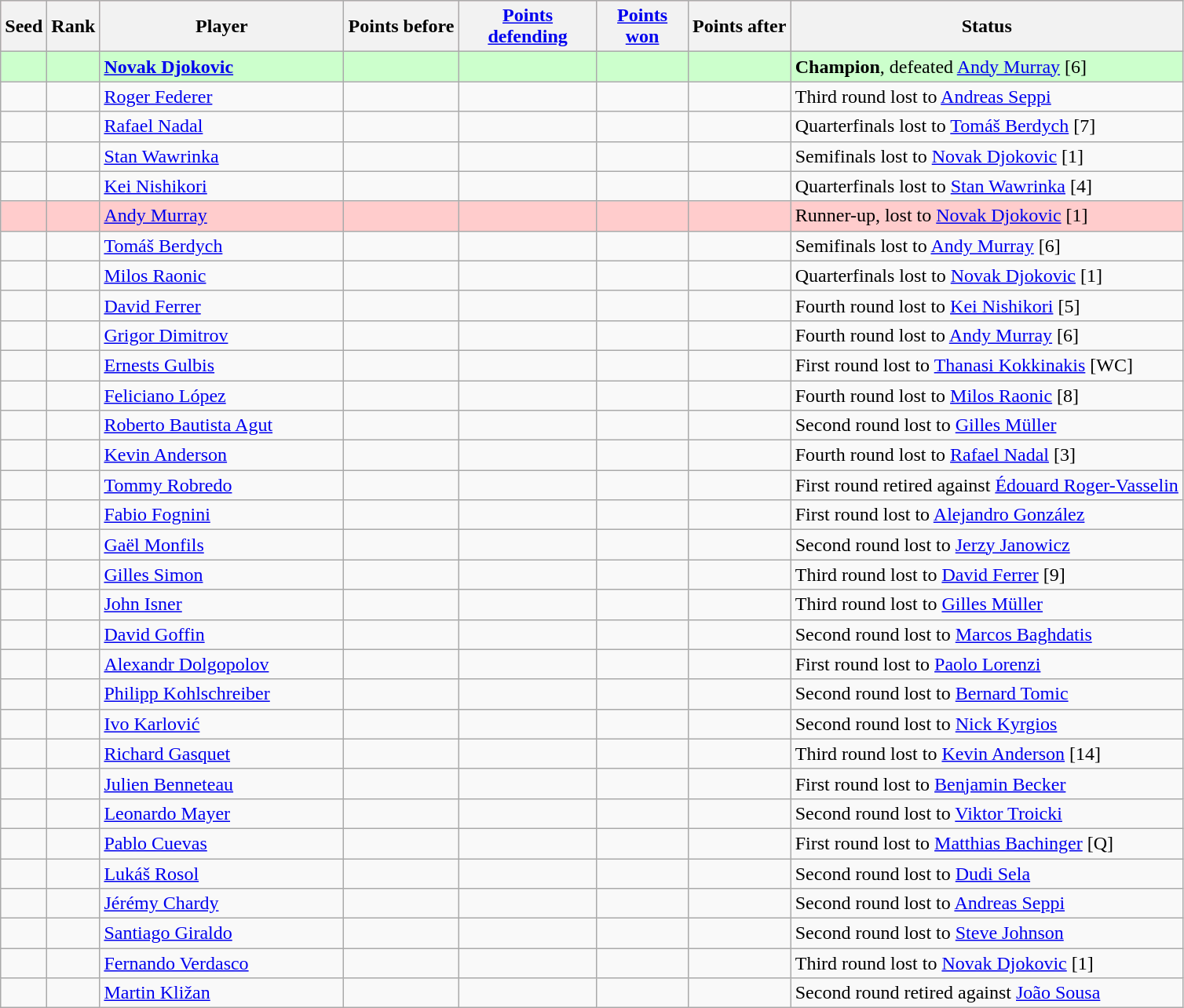<table class="wikitable sortable">
<tr - style="background:pink;">
<th style="width:30px;">Seed</th>
<th style="width:30px;">Rank</th>
<th style="width:200px;">Player</th>
<th style="width:90px;">Points before</th>
<th style="width:110px;"><a href='#'>Points defending</a></th>
<th style="width:70px;"><a href='#'>Points won</a></th>
<th style="width:80px;">Points after</th>
<th style="width:310px;">Status</th>
</tr>
<tr style="background:#cfc;">
<td></td>
<td></td>
<td><strong> <a href='#'>Novak Djokovic</a></strong></td>
<td></td>
<td></td>
<td></td>
<td></td>
<td><strong>Champion</strong>, defeated  <a href='#'>Andy Murray</a> [6]</td>
</tr>
<tr>
<td></td>
<td></td>
<td> <a href='#'>Roger Federer</a></td>
<td></td>
<td></td>
<td></td>
<td></td>
<td>Third round lost to  <a href='#'>Andreas Seppi</a></td>
</tr>
<tr>
<td></td>
<td></td>
<td> <a href='#'>Rafael Nadal</a></td>
<td></td>
<td></td>
<td></td>
<td></td>
<td>Quarterfinals lost to  <a href='#'>Tomáš Berdych</a> [7]</td>
</tr>
<tr>
<td></td>
<td></td>
<td> <a href='#'>Stan Wawrinka</a></td>
<td></td>
<td></td>
<td></td>
<td></td>
<td>Semifinals lost to  <a href='#'>Novak Djokovic</a> [1]</td>
</tr>
<tr>
<td></td>
<td></td>
<td> <a href='#'>Kei Nishikori</a></td>
<td></td>
<td></td>
<td></td>
<td></td>
<td>Quarterfinals lost to  <a href='#'>Stan Wawrinka</a> [4]</td>
</tr>
<tr style="background:#fcc;">
<td></td>
<td></td>
<td> <a href='#'>Andy Murray</a></td>
<td></td>
<td></td>
<td></td>
<td></td>
<td>Runner-up, lost to  <a href='#'>Novak Djokovic</a> [1]</td>
</tr>
<tr>
<td></td>
<td></td>
<td> <a href='#'>Tomáš Berdych</a></td>
<td></td>
<td></td>
<td></td>
<td></td>
<td>Semifinals lost to  <a href='#'>Andy Murray</a> [6]</td>
</tr>
<tr>
<td></td>
<td></td>
<td> <a href='#'>Milos Raonic</a></td>
<td></td>
<td></td>
<td></td>
<td></td>
<td>Quarterfinals lost to  <a href='#'>Novak Djokovic</a> [1]</td>
</tr>
<tr>
<td></td>
<td></td>
<td> <a href='#'>David Ferrer</a></td>
<td></td>
<td></td>
<td></td>
<td></td>
<td>Fourth round lost to  <a href='#'>Kei Nishikori</a> [5]</td>
</tr>
<tr>
<td></td>
<td></td>
<td> <a href='#'>Grigor Dimitrov</a></td>
<td></td>
<td></td>
<td></td>
<td></td>
<td>Fourth round lost to  <a href='#'>Andy Murray</a> [6]</td>
</tr>
<tr>
<td></td>
<td></td>
<td> <a href='#'>Ernests Gulbis</a></td>
<td></td>
<td></td>
<td></td>
<td></td>
<td>First round lost to  <a href='#'>Thanasi Kokkinakis</a> [WC]</td>
</tr>
<tr>
<td></td>
<td></td>
<td> <a href='#'>Feliciano López</a></td>
<td></td>
<td></td>
<td></td>
<td></td>
<td>Fourth round lost to  <a href='#'>Milos Raonic</a> [8]</td>
</tr>
<tr>
<td></td>
<td></td>
<td> <a href='#'>Roberto Bautista Agut</a></td>
<td></td>
<td></td>
<td></td>
<td></td>
<td>Second round lost to  <a href='#'>Gilles Müller</a></td>
</tr>
<tr>
<td></td>
<td></td>
<td> <a href='#'>Kevin Anderson</a></td>
<td></td>
<td></td>
<td></td>
<td></td>
<td>Fourth round lost to  <a href='#'>Rafael Nadal</a> [3]</td>
</tr>
<tr>
<td></td>
<td></td>
<td> <a href='#'>Tommy Robredo</a></td>
<td></td>
<td></td>
<td></td>
<td></td>
<td nowrap>First round retired against  <a href='#'>Édouard Roger-Vasselin</a></td>
</tr>
<tr>
<td></td>
<td></td>
<td> <a href='#'>Fabio Fognini</a></td>
<td></td>
<td></td>
<td></td>
<td></td>
<td>First round lost to  <a href='#'>Alejandro González</a></td>
</tr>
<tr>
<td></td>
<td></td>
<td> <a href='#'>Gaël Monfils</a></td>
<td></td>
<td></td>
<td></td>
<td></td>
<td>Second round lost to  <a href='#'>Jerzy Janowicz</a></td>
</tr>
<tr>
<td></td>
<td></td>
<td> <a href='#'>Gilles Simon</a></td>
<td></td>
<td></td>
<td></td>
<td></td>
<td>Third round lost to  <a href='#'>David Ferrer</a> [9]</td>
</tr>
<tr>
<td></td>
<td></td>
<td> <a href='#'>John Isner</a></td>
<td></td>
<td></td>
<td></td>
<td></td>
<td>Third round lost to  <a href='#'>Gilles Müller</a></td>
</tr>
<tr>
<td></td>
<td></td>
<td> <a href='#'>David Goffin</a></td>
<td></td>
<td></td>
<td></td>
<td></td>
<td>Second round lost to  <a href='#'>Marcos Baghdatis</a></td>
</tr>
<tr>
<td></td>
<td></td>
<td> <a href='#'>Alexandr Dolgopolov</a></td>
<td></td>
<td></td>
<td></td>
<td></td>
<td>First round lost to  <a href='#'>Paolo Lorenzi</a></td>
</tr>
<tr>
<td></td>
<td></td>
<td> <a href='#'>Philipp Kohlschreiber</a></td>
<td></td>
<td></td>
<td></td>
<td></td>
<td>Second round lost to  <a href='#'>Bernard Tomic</a></td>
</tr>
<tr>
<td></td>
<td></td>
<td> <a href='#'>Ivo Karlović</a></td>
<td></td>
<td></td>
<td></td>
<td></td>
<td>Second round lost to  <a href='#'>Nick Kyrgios</a></td>
</tr>
<tr>
<td></td>
<td></td>
<td> <a href='#'>Richard Gasquet</a></td>
<td></td>
<td></td>
<td></td>
<td></td>
<td>Third round lost to  <a href='#'>Kevin Anderson</a> [14]</td>
</tr>
<tr>
<td></td>
<td></td>
<td> <a href='#'>Julien Benneteau</a></td>
<td></td>
<td></td>
<td></td>
<td></td>
<td>First round lost to  <a href='#'>Benjamin Becker</a></td>
</tr>
<tr>
<td></td>
<td></td>
<td> <a href='#'>Leonardo Mayer</a></td>
<td></td>
<td></td>
<td></td>
<td></td>
<td>Second round lost to  <a href='#'>Viktor Troicki</a></td>
</tr>
<tr>
<td></td>
<td></td>
<td> <a href='#'>Pablo Cuevas</a></td>
<td></td>
<td></td>
<td></td>
<td></td>
<td>First round lost to  <a href='#'>Matthias Bachinger</a> [Q]</td>
</tr>
<tr>
<td></td>
<td></td>
<td> <a href='#'>Lukáš Rosol</a></td>
<td></td>
<td></td>
<td></td>
<td></td>
<td>Second round lost to  <a href='#'>Dudi Sela</a></td>
</tr>
<tr>
<td></td>
<td></td>
<td> <a href='#'>Jérémy Chardy</a></td>
<td></td>
<td></td>
<td></td>
<td></td>
<td>Second round lost to  <a href='#'>Andreas Seppi</a></td>
</tr>
<tr>
<td></td>
<td></td>
<td> <a href='#'>Santiago Giraldo</a></td>
<td></td>
<td></td>
<td></td>
<td></td>
<td>Second round lost to  <a href='#'>Steve Johnson</a></td>
</tr>
<tr>
<td></td>
<td></td>
<td> <a href='#'>Fernando Verdasco</a></td>
<td></td>
<td></td>
<td></td>
<td></td>
<td>Third round lost to  <a href='#'>Novak Djokovic</a> [1]</td>
</tr>
<tr>
<td></td>
<td></td>
<td> <a href='#'>Martin Kližan</a></td>
<td></td>
<td></td>
<td></td>
<td></td>
<td>Second round retired against  <a href='#'>João Sousa</a></td>
</tr>
</table>
